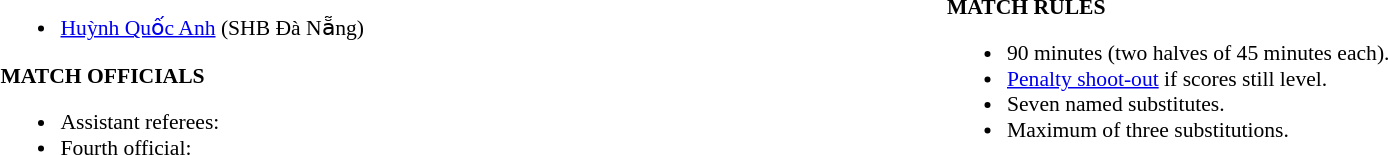<table style="width:100%; font-size:90%">
<tr>
<td style="width:50%; vertical-align:top"><br><ul><li><a href='#'>Huỳnh Quốc Anh</a> (SHB Đà Nẵng)</li></ul><strong>MATCH OFFICIALS</strong><ul><li>Assistant referees:</li><li>Fourth official:</li></ul></td>
<td style="width:50%; vertical-align:top"><br><strong>MATCH RULES</strong><ul><li>90 minutes (two halves of 45 minutes each).</li><li><a href='#'>Penalty shoot-out</a> if scores still level.</li><li>Seven named substitutes.</li><li>Maximum of three substitutions.</li></ul></td>
</tr>
</table>
